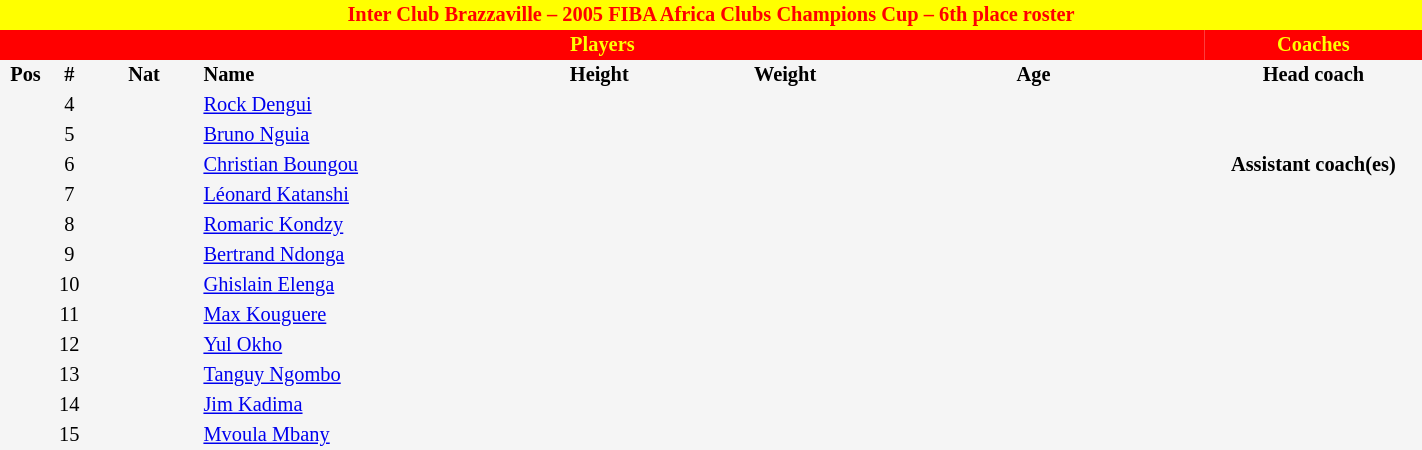<table border=0 cellpadding=2 cellspacing=0  |- bgcolor=#f5f5f5 style="text-align:center; font-size:85%;" width=75%>
<tr>
<td colspan="8" style="background: yellow; color: red"><strong>Inter Club Brazzaville – 2005 FIBA Africa Clubs Champions Cup – 6th place roster</strong></td>
</tr>
<tr>
<td colspan="7" style="background: red; color: yellow"><strong>Players</strong></td>
<td style="background: red; color: yellow"><strong>Coaches</strong></td>
</tr>
<tr style="background=#f5f5f5; color: black">
<th width=5px>Pos</th>
<th width=5px>#</th>
<th width=50px>Nat</th>
<th width=135px align=left>Name</th>
<th width=100px>Height</th>
<th width=70px>Weight</th>
<th width=160px>Age</th>
<th width=100px>Head coach</th>
</tr>
<tr>
<td></td>
<td>4</td>
<td></td>
<td align=left><a href='#'>Rock Dengui</a></td>
<td></td>
<td></td>
<td><span></span></td>
<td></td>
</tr>
<tr>
<td></td>
<td>5</td>
<td></td>
<td align=left><a href='#'>Bruno Nguia</a></td>
<td></td>
<td></td>
<td><span></span></td>
</tr>
<tr>
<td></td>
<td>6</td>
<td></td>
<td align=left><a href='#'>Christian Boungou</a></td>
<td></td>
<td></td>
<td><span></span></td>
<td><strong>Assistant coach(es)</strong></td>
</tr>
<tr>
<td></td>
<td>7</td>
<td></td>
<td align=left><a href='#'>Léonard Katanshi</a></td>
<td></td>
<td></td>
<td><span></span></td>
</tr>
<tr>
<td></td>
<td>8</td>
<td></td>
<td align=left><a href='#'>Romaric Kondzy</a></td>
<td></td>
<td></td>
<td><span></span></td>
</tr>
<tr>
<td></td>
<td>9</td>
<td></td>
<td align=left><a href='#'>Bertrand Ndonga</a></td>
<td></td>
<td></td>
<td><span></span></td>
</tr>
<tr>
<td></td>
<td>10</td>
<td></td>
<td align=left><a href='#'>Ghislain Elenga</a></td>
<td></td>
<td></td>
<td><span></span></td>
</tr>
<tr>
<td></td>
<td>11</td>
<td></td>
<td align=left><a href='#'>Max Kouguere</a></td>
<td></td>
<td></td>
<td><span></span></td>
</tr>
<tr>
<td></td>
<td>12</td>
<td></td>
<td align=left><a href='#'>Yul Okho</a></td>
<td></td>
<td></td>
<td><span></span></td>
</tr>
<tr>
<td></td>
<td>13</td>
<td></td>
<td align=left><a href='#'>Tanguy Ngombo</a></td>
<td><span></span></td>
<td><span></span></td>
<td><span></span></td>
</tr>
<tr>
<td></td>
<td>14</td>
<td></td>
<td align=left><a href='#'>Jim Kadima</a></td>
<td></td>
<td></td>
<td><span></span></td>
</tr>
<tr>
<td></td>
<td>15</td>
<td></td>
<td align=left><a href='#'>Mvoula Mbany</a></td>
<td></td>
<td></td>
<td><span></span></td>
</tr>
</table>
